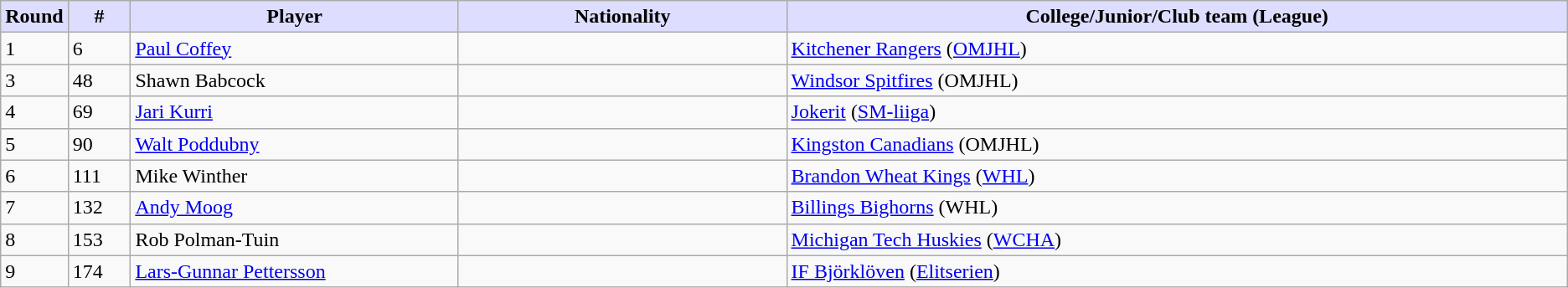<table class="wikitable">
<tr style="text-align:center;">
<th style="background:#ddf; width:4.0%;">Round</th>
<th style="background:#ddf; width:4.0%;">#</th>
<th style="background:#ddf; width:21.0%;">Player</th>
<th style="background:#ddf; width:21.0%;">Nationality</th>
<th style="background:#ddf; width:100.0%;">College/Junior/Club team (League)</th>
</tr>
<tr>
<td>1</td>
<td>6</td>
<td><a href='#'>Paul Coffey</a></td>
<td></td>
<td><a href='#'>Kitchener Rangers</a> (<a href='#'>OMJHL</a>)</td>
</tr>
<tr>
<td>3</td>
<td>48</td>
<td>Shawn Babcock</td>
<td></td>
<td><a href='#'>Windsor Spitfires</a> (OMJHL)</td>
</tr>
<tr>
<td>4</td>
<td>69</td>
<td><a href='#'>Jari Kurri</a></td>
<td></td>
<td><a href='#'>Jokerit</a> (<a href='#'>SM-liiga</a>)</td>
</tr>
<tr>
<td>5</td>
<td>90</td>
<td><a href='#'>Walt Poddubny</a></td>
<td></td>
<td><a href='#'>Kingston Canadians</a> (OMJHL)</td>
</tr>
<tr>
<td>6</td>
<td>111</td>
<td>Mike Winther</td>
<td></td>
<td><a href='#'>Brandon Wheat Kings</a> (<a href='#'>WHL</a>)</td>
</tr>
<tr>
<td>7</td>
<td>132</td>
<td><a href='#'>Andy Moog</a></td>
<td></td>
<td><a href='#'>Billings Bighorns</a> (WHL)</td>
</tr>
<tr>
<td>8</td>
<td>153</td>
<td>Rob Polman-Tuin</td>
<td></td>
<td><a href='#'>Michigan Tech Huskies</a> (<a href='#'>WCHA</a>)</td>
</tr>
<tr>
<td>9</td>
<td>174</td>
<td><a href='#'>Lars-Gunnar Pettersson</a></td>
<td></td>
<td><a href='#'>IF Björklöven</a> (<a href='#'>Elitserien</a>)</td>
</tr>
</table>
